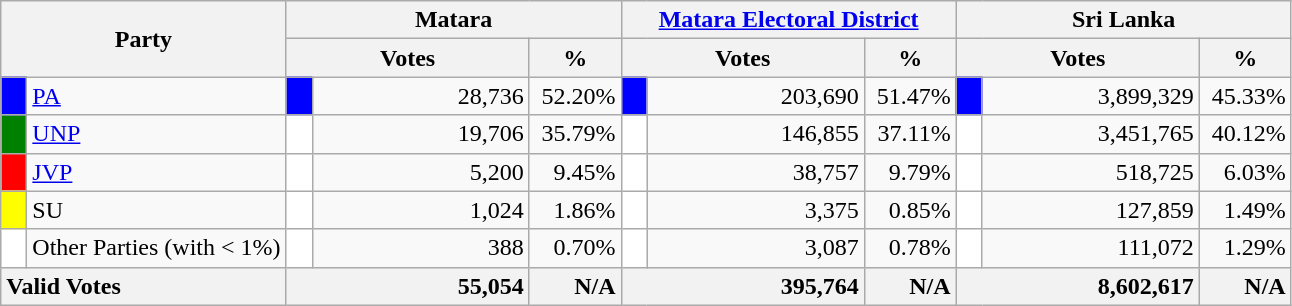<table class="wikitable">
<tr>
<th colspan="2" width="144px"rowspan="2">Party</th>
<th colspan="3" width="216px">Matara</th>
<th colspan="3" width="216px"><a href='#'>Matara Electoral District</a></th>
<th colspan="3" width="216px">Sri Lanka</th>
</tr>
<tr>
<th colspan="2" width="144px">Votes</th>
<th>%</th>
<th colspan="2" width="144px">Votes</th>
<th>%</th>
<th colspan="2" width="144px">Votes</th>
<th>%</th>
</tr>
<tr>
<td style="background-color:blue;" width="10px"></td>
<td style="text-align:left;"><a href='#'>PA</a></td>
<td style="background-color:blue;" width="10px"></td>
<td style="text-align:right;">28,736</td>
<td style="text-align:right;">52.20%</td>
<td style="background-color:blue;" width="10px"></td>
<td style="text-align:right;">203,690</td>
<td style="text-align:right;">51.47%</td>
<td style="background-color:blue;" width="10px"></td>
<td style="text-align:right;">3,899,329</td>
<td style="text-align:right;">45.33%</td>
</tr>
<tr>
<td style="background-color:green;" width="10px"></td>
<td style="text-align:left;"><a href='#'>UNP</a></td>
<td style="background-color:white;" width="10px"></td>
<td style="text-align:right;">19,706</td>
<td style="text-align:right;">35.79%</td>
<td style="background-color:white;" width="10px"></td>
<td style="text-align:right;">146,855</td>
<td style="text-align:right;">37.11%</td>
<td style="background-color:white;" width="10px"></td>
<td style="text-align:right;">3,451,765</td>
<td style="text-align:right;">40.12%</td>
</tr>
<tr>
<td style="background-color:red;" width="10px"></td>
<td style="text-align:left;"><a href='#'>JVP</a></td>
<td style="background-color:white;" width="10px"></td>
<td style="text-align:right;">5,200</td>
<td style="text-align:right;">9.45%</td>
<td style="background-color:white;" width="10px"></td>
<td style="text-align:right;">38,757</td>
<td style="text-align:right;">9.79%</td>
<td style="background-color:white;" width="10px"></td>
<td style="text-align:right;">518,725</td>
<td style="text-align:right;">6.03%</td>
</tr>
<tr>
<td style="background-color:yellow;" width="10px"></td>
<td style="text-align:left;">SU</td>
<td style="background-color:white;" width="10px"></td>
<td style="text-align:right;">1,024</td>
<td style="text-align:right;">1.86%</td>
<td style="background-color:white;" width="10px"></td>
<td style="text-align:right;">3,375</td>
<td style="text-align:right;">0.85%</td>
<td style="background-color:white;" width="10px"></td>
<td style="text-align:right;">127,859</td>
<td style="text-align:right;">1.49%</td>
</tr>
<tr>
<td style="background-color:white;" width="10px"></td>
<td style="text-align:left;">Other Parties (with < 1%)</td>
<td style="background-color:white;" width="10px"></td>
<td style="text-align:right;">388</td>
<td style="text-align:right;">0.70%</td>
<td style="background-color:white;" width="10px"></td>
<td style="text-align:right;">3,087</td>
<td style="text-align:right;">0.78%</td>
<td style="background-color:white;" width="10px"></td>
<td style="text-align:right;">111,072</td>
<td style="text-align:right;">1.29%</td>
</tr>
<tr>
<th colspan="2" width="144px"style="text-align:left;">Valid Votes</th>
<th style="text-align:right;"colspan="2" width="144px">55,054</th>
<th style="text-align:right;">N/A</th>
<th style="text-align:right;"colspan="2" width="144px">395,764</th>
<th style="text-align:right;">N/A</th>
<th style="text-align:right;"colspan="2" width="144px">8,602,617</th>
<th style="text-align:right;">N/A</th>
</tr>
</table>
